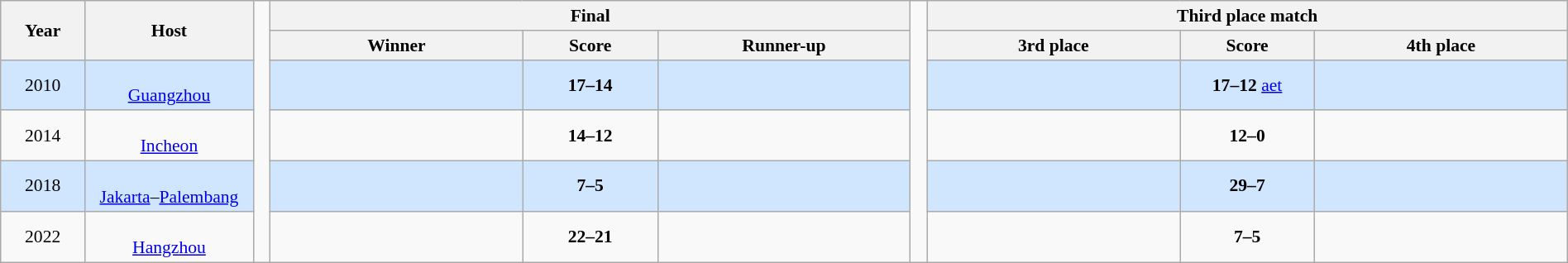<table class="wikitable" style="font-size:90%; width: 100%; text-align: center;">
<tr>
<th rowspan=2 width=5%>Year</th>
<th rowspan=2 width=10%>Host</th>
<td width=1% rowspan=6></td>
<th colspan=3>Final</th>
<td width=1% rowspan=6></td>
<th colspan=3>Third place match</th>
</tr>
<tr>
<th width=15%>Winner</th>
<th width=8%>Score</th>
<th width=15%>Runner-up</th>
<th width=15%>3rd place</th>
<th width=8%>Score</th>
<th width=15%>4th place</th>
</tr>
<tr style="background: #D0E6FF;">
<td>2010<br></td>
<td><br><a href='#'>Guangzhou</a></td>
<td><strong></strong></td>
<td><strong>17–14</strong></td>
<td></td>
<td></td>
<td><strong>17–12</strong> <a href='#'>aet</a></td>
<td></td>
</tr>
<tr>
<td>2014<br></td>
<td><br><a href='#'>Incheon</a></td>
<td><strong></strong></td>
<td><strong>14–12</strong></td>
<td></td>
<td></td>
<td><strong>12–0</strong></td>
<td></td>
</tr>
<tr style="background: #D0E6FF;">
<td>2018<br></td>
<td><br><a href='#'>Jakarta</a>–<a href='#'>Palembang</a></td>
<td><strong></strong></td>
<td><strong>7–5</strong></td>
<td></td>
<td></td>
<td><strong>29–7</strong></td>
<td></td>
</tr>
<tr>
<td>2022<br></td>
<td><br><a href='#'>Hangzhou</a></td>
<td><strong></strong></td>
<td><strong>22–21</strong></td>
<td></td>
<td></td>
<td><strong>7–5</strong></td>
<td></td>
</tr>
</table>
